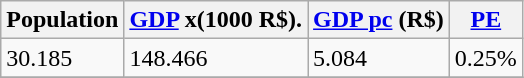<table class="wikitable" border="1">
<tr>
<th>Population</th>
<th><a href='#'>GDP</a> x(1000 R$).</th>
<th><a href='#'>GDP pc</a> (R$)</th>
<th><a href='#'>PE</a></th>
</tr>
<tr>
<td>30.185</td>
<td>148.466</td>
<td>5.084</td>
<td>0.25%</td>
</tr>
<tr>
</tr>
</table>
